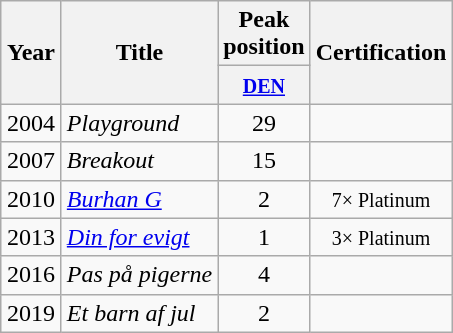<table class="wikitable">
<tr>
<th width="33" rowspan="2" style="text-align:center;">Year</th>
<th rowspan="2">Title</th>
<th colspan="1">Peak<br>position</th>
<th rowspan="2">Certification</th>
</tr>
<tr>
<th align="center"><small><a href='#'>DEN</a><br></small></th>
</tr>
<tr>
<td align="center">2004</td>
<td><em>Playground</em></td>
<td align="center">29</td>
<td></td>
</tr>
<tr>
<td align="center">2007</td>
<td><em>Breakout</em></td>
<td align="center">15</td>
<td></td>
</tr>
<tr>
<td align="center">2010</td>
<td><em><a href='#'>Burhan G</a></em></td>
<td align="center">2</td>
<td align="center"><small>7× Platinum</small></td>
</tr>
<tr>
<td align="center">2013</td>
<td><em><a href='#'>Din for evigt</a></em></td>
<td align="center">1</td>
<td align="center"><small>3× Platinum</small></td>
</tr>
<tr>
<td align="center">2016</td>
<td><em>Pas på pigerne</em></td>
<td align="center">4<br></td>
<td align="center"></td>
</tr>
<tr>
<td align="center">2019</td>
<td><em>Et barn af jul</em></td>
<td align="center">2<br></td>
<td align="center"></td>
</tr>
</table>
